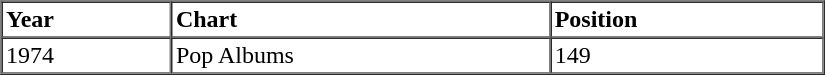<table border=1 cellspacing=0 cellpadding=2 width="550px">
<tr>
<th align="left">Year</th>
<th align="left">Chart</th>
<th align="left">Position</th>
</tr>
<tr>
<td align="left">1974</td>
<td align="left">Pop Albums</td>
<td align="left">149</td>
</tr>
<tr>
</tr>
</table>
